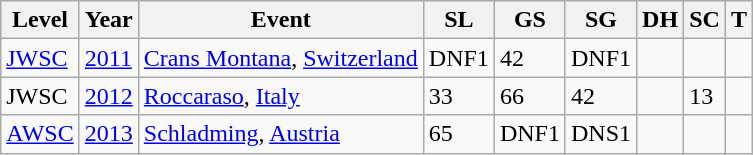<table class="wikitable sortable">
<tr>
<th>Level</th>
<th>Year</th>
<th>Event</th>
<th>SL</th>
<th>GS</th>
<th>SG</th>
<th>DH</th>
<th>SC</th>
<th>T</th>
</tr>
<tr>
<td><a href='#'>JWSC</a></td>
<td><a href='#'>2011</a></td>
<td> <a href='#'>Crans Montana</a>, <a href='#'>Switzerland</a></td>
<td>DNF1</td>
<td>42</td>
<td>DNF1</td>
<td></td>
<td></td>
<td></td>
</tr>
<tr>
<td>JWSC</td>
<td><a href='#'>2012</a></td>
<td> <a href='#'>Roccaraso</a>, <a href='#'>Italy</a></td>
<td>33</td>
<td>66</td>
<td>42</td>
<td></td>
<td>13</td>
<td></td>
</tr>
<tr>
<td><a href='#'>AWSC</a></td>
<td><a href='#'>2013</a></td>
<td> <a href='#'>Schladming</a>, <a href='#'>Austria</a></td>
<td>65</td>
<td>DNF1</td>
<td>DNS1</td>
<td></td>
<td></td>
<td></td>
</tr>
</table>
